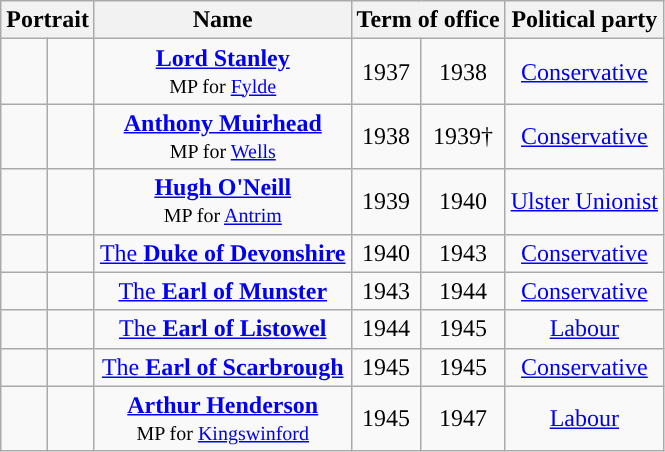<table class="wikitable" style="text-align:center">
<tr>
<th colspan=2>Portrait</th>
<th>Name</th>
<th colspan=2>Term of office</th>
<th>Political party</th>
</tr>
<tr>
<td style="background-color: "></td>
<td></td>
<td><a href='#'><strong>Lord Stanley</strong></a> <br> <small>MP for <a href='#'>Fylde</a></small></td>
<td>1937</td>
<td>1938</td>
<td><a href='#'>Conservative</a></td>
</tr>
<tr>
<td style="background-color: "></td>
<td></td>
<td><strong><a href='#'>Anthony Muirhead</a></strong><br> <small>MP for <a href='#'>Wells</a></small></td>
<td>1938</td>
<td>1939†</td>
<td><a href='#'>Conservative</a></td>
</tr>
<tr>
<td style="background-color: "></td>
<td></td>
<td><a href='#'><strong>Hugh O'Neill</strong></a><br><small>MP for <a href='#'>Antrim</a></small></td>
<td>1939</td>
<td>1940</td>
<td><a href='#'>Ulster Unionist</a></td>
</tr>
<tr>
<td style="background-color: "></td>
<td></td>
<td><a href='#'>The <strong>Duke of Devonshire</strong></a></td>
<td>1940</td>
<td>1943</td>
<td><a href='#'>Conservative</a></td>
</tr>
<tr>
<td style="background-color: "></td>
<td></td>
<td><a href='#'>The <strong>Earl of Munster</strong></a></td>
<td>1943</td>
<td>1944</td>
<td><a href='#'>Conservative</a></td>
</tr>
<tr>
<td style="background-color: "></td>
<td></td>
<td><a href='#'>The <strong>Earl of Listowel</strong></a></td>
<td>1944</td>
<td>1945</td>
<td><a href='#'>Labour</a></td>
</tr>
<tr>
<td style="background-color: "></td>
<td></td>
<td><a href='#'>The <strong>Earl of Scarbrough</strong></a></td>
<td>1945</td>
<td>1945</td>
<td><a href='#'>Conservative</a></td>
</tr>
<tr>
<td style="background-color: "></td>
<td></td>
<td><a href='#'><strong>Arthur Henderson</strong></a><br><small>MP for <a href='#'>Kingswinford</a></small></td>
<td>1945</td>
<td>1947</td>
<td><a href='#'>Labour</a></td>
</tr>
</table>
